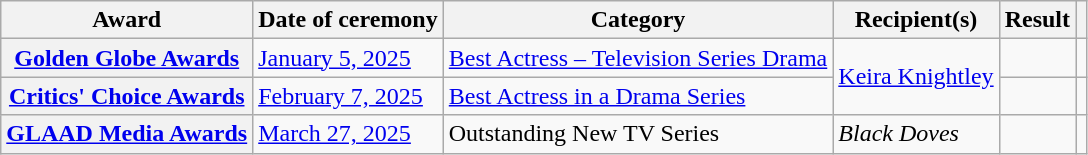<table class="wikitable sortable plainrowheaders">
<tr>
<th scope="col">Award</th>
<th scope="col">Date of ceremony</th>
<th scope="col">Category</th>
<th scope="col">Recipient(s)</th>
<th scope="col">Result</th>
<th scope="col" class="unsortable"></th>
</tr>
<tr>
<th scope="row"><a href='#'>Golden Globe Awards</a></th>
<td><a href='#'>January 5, 2025</a></td>
<td><a href='#'>Best Actress – Television Series Drama</a></td>
<td rowspan="2"><a href='#'>Keira Knightley</a></td>
<td></td>
<td align="center"></td>
</tr>
<tr>
<th scope="row"><a href='#'>Critics' Choice Awards</a></th>
<td><a href='#'>February 7, 2025</a></td>
<td><a href='#'>Best Actress in a Drama Series</a></td>
<td></td>
<td align="center"></td>
</tr>
<tr>
<th scope="row"><a href='#'>GLAAD Media Awards</a></th>
<td><a href='#'>March 27, 2025</a></td>
<td>Outstanding New TV Series</td>
<td><em>Black Doves</em></td>
<td></td>
<td align="center"></td>
</tr>
</table>
